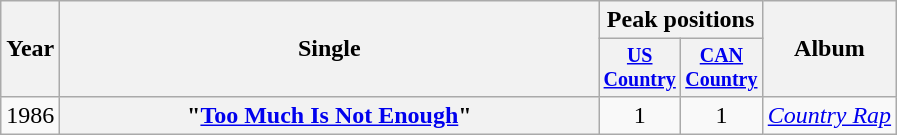<table class="wikitable plainrowheaders" style="text-align:center;">
<tr>
<th rowspan="2">Year</th>
<th rowspan="2" style="width:22em;">Single</th>
<th colspan="2">Peak positions</th>
<th rowspan="2">Album</th>
</tr>
<tr style="font-size:smaller;">
<th width="45"><a href='#'>US Country</a><br></th>
<th width="45"><a href='#'>CAN Country</a><br></th>
</tr>
<tr>
<td>1986</td>
<th scope="row">"<a href='#'>Too Much Is Not Enough</a>"<br></th>
<td>1</td>
<td>1</td>
<td align="left"><em><a href='#'>Country Rap</a></em></td>
</tr>
</table>
